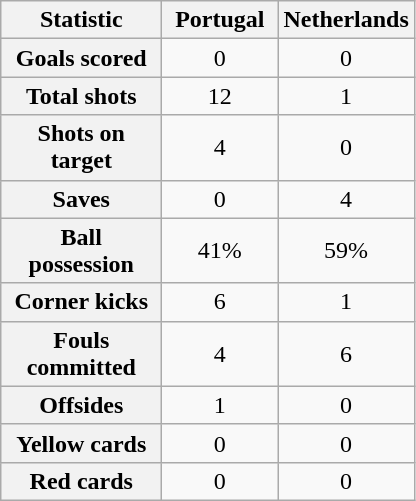<table class="wikitable plainrowheaders" style="text-align:center">
<tr>
<th scope="col" style="width:100px">Statistic</th>
<th scope="col" style="width:70px">Portugal</th>
<th scope="col" style="width:70px">Netherlands</th>
</tr>
<tr>
<th scope=row>Goals scored</th>
<td>0</td>
<td>0</td>
</tr>
<tr>
<th scope=row>Total shots</th>
<td>12</td>
<td>1</td>
</tr>
<tr>
<th scope=row>Shots on target</th>
<td>4</td>
<td>0</td>
</tr>
<tr>
<th scope=row>Saves</th>
<td>0</td>
<td>4</td>
</tr>
<tr>
<th scope=row>Ball possession</th>
<td>41%</td>
<td>59%</td>
</tr>
<tr>
<th scope=row>Corner kicks</th>
<td>6</td>
<td>1</td>
</tr>
<tr>
<th scope=row>Fouls committed</th>
<td>4</td>
<td>6</td>
</tr>
<tr>
<th scope=row>Offsides</th>
<td>1</td>
<td>0</td>
</tr>
<tr>
<th scope=row>Yellow cards</th>
<td>0</td>
<td>0</td>
</tr>
<tr>
<th scope=row>Red cards</th>
<td>0</td>
<td>0</td>
</tr>
</table>
